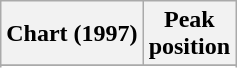<table class="wikitable sortable plainrowheaders" style="text-align:center">
<tr>
<th scope="col">Chart (1997)</th>
<th scope="col">Peak<br>position</th>
</tr>
<tr>
</tr>
<tr>
</tr>
<tr>
</tr>
<tr>
</tr>
<tr>
</tr>
<tr>
</tr>
<tr>
</tr>
<tr>
</tr>
<tr>
</tr>
<tr>
</tr>
<tr>
</tr>
<tr>
</tr>
</table>
